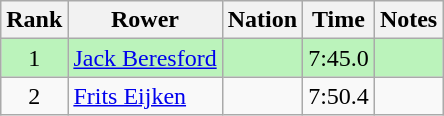<table class="wikitable sortable" style="text-align:center">
<tr>
<th>Rank</th>
<th>Rower</th>
<th>Nation</th>
<th>Time</th>
<th>Notes</th>
</tr>
<tr bgcolor=bbf3bb>
<td>1</td>
<td align=left><a href='#'>Jack Beresford</a></td>
<td align=left></td>
<td>7:45.0</td>
<td></td>
</tr>
<tr>
<td>2</td>
<td align=left><a href='#'>Frits Eijken</a></td>
<td align=left></td>
<td>7:50.4</td>
<td></td>
</tr>
</table>
